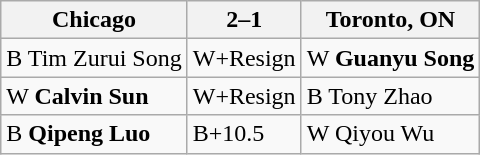<table class="wikitable">
<tr>
<th>Chicago</th>
<th>2–1</th>
<th>Toronto, ON</th>
</tr>
<tr>
<td>B Tim Zurui Song</td>
<td>W+Resign</td>
<td>W <strong>Guanyu Song</strong></td>
</tr>
<tr>
<td>W <strong>Calvin Sun</strong></td>
<td>W+Resign</td>
<td>B Tony Zhao</td>
</tr>
<tr>
<td>B <strong>Qipeng Luo</strong></td>
<td>B+10.5</td>
<td>W Qiyou Wu</td>
</tr>
</table>
